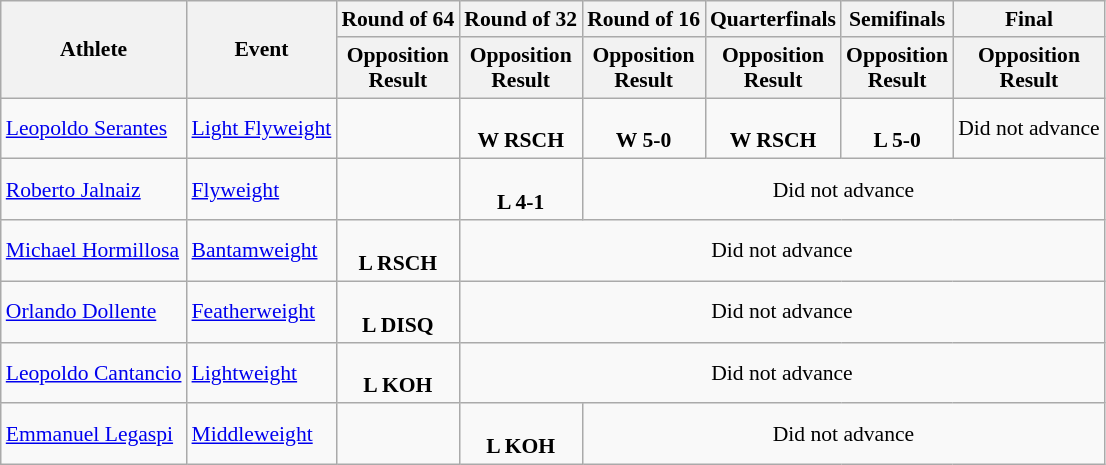<table class="wikitable" style="font-size:90%">
<tr>
<th rowspan="2">Athlete</th>
<th rowspan="2">Event</th>
<th>Round of 64</th>
<th>Round of 32</th>
<th>Round of 16</th>
<th>Quarterfinals</th>
<th>Semifinals</th>
<th>Final</th>
</tr>
<tr>
<th>Opposition<br>Result</th>
<th>Opposition<br>Result</th>
<th>Opposition<br>Result</th>
<th>Opposition<br>Result</th>
<th>Opposition<br>Result</th>
<th>Opposition<br>Result</th>
</tr>
<tr>
<td><a href='#'>Leopoldo Serantes</a></td>
<td><a href='#'>Light Flyweight</a></td>
<td></td>
<td align=center><br><strong>W RSCH</strong></td>
<td align=center><br><strong>W 5-0</strong></td>
<td align=center><br><strong>W RSCH</strong></td>
<td align=center><br><strong>L 5-0</strong> </td>
<td align=center colspan="3">Did not advance</td>
</tr>
<tr>
<td><a href='#'>Roberto Jalnaiz</a></td>
<td><a href='#'>Flyweight</a></td>
<td></td>
<td align=center><br><strong>L 4-1</strong></td>
<td align=center colspan="4">Did not advance</td>
</tr>
<tr>
<td><a href='#'>Michael Hormillosa</a></td>
<td><a href='#'>Bantamweight</a></td>
<td align=center><br><strong>L RSCH</strong></td>
<td align=center colspan="5">Did not advance</td>
</tr>
<tr>
<td><a href='#'>Orlando Dollente</a></td>
<td><a href='#'>Featherweight</a></td>
<td align=center><br><strong>L DISQ</strong></td>
<td align=center colspan="5">Did not advance</td>
</tr>
<tr>
<td><a href='#'>Leopoldo Cantancio</a></td>
<td><a href='#'>Lightweight</a></td>
<td align=center><br><strong>L KOH</strong></td>
<td align=center colspan="5">Did not advance</td>
</tr>
<tr>
<td><a href='#'>Emmanuel Legaspi</a></td>
<td><a href='#'>Middleweight</a></td>
<td></td>
<td align=center><br><strong>L KOH</strong></td>
<td align=center colspan="4">Did not advance</td>
</tr>
</table>
